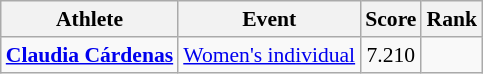<table class=wikitable style=font-size:90%;text-align:center>
<tr>
<th>Athlete</th>
<th>Event</th>
<th>Score</th>
<th>Rank</th>
</tr>
<tr>
<td align=left><strong><a href='#'>Claudia Cárdenas</a></strong></td>
<td align=left><a href='#'>Women's individual</a></td>
<td>7.210</td>
<td></td>
</tr>
</table>
